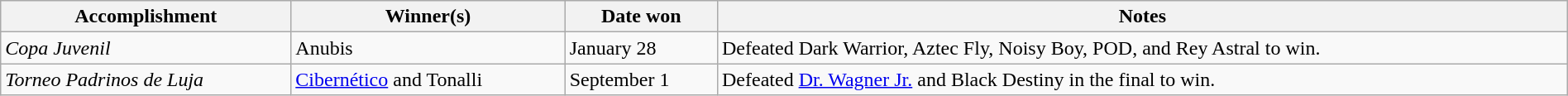<table class="wikitable" style="width:100%;">
<tr>
<th>Accomplishment</th>
<th>Winner(s)</th>
<th>Date won</th>
<th>Notes</th>
</tr>
<tr>
<td><em>Copa Juvenil</em></td>
<td>Anubis</td>
<td>January 28</td>
<td>Defeated Dark Warrior, Aztec Fly, Noisy Boy, POD, and Rey Astral to win.</td>
</tr>
<tr>
<td><em>Torneo Padrinos de Luja</em></td>
<td><a href='#'>Cibernético</a> and Tonalli</td>
<td>September 1</td>
<td>Defeated <a href='#'>Dr. Wagner Jr.</a> and Black Destiny in the final to win.</td>
</tr>
</table>
